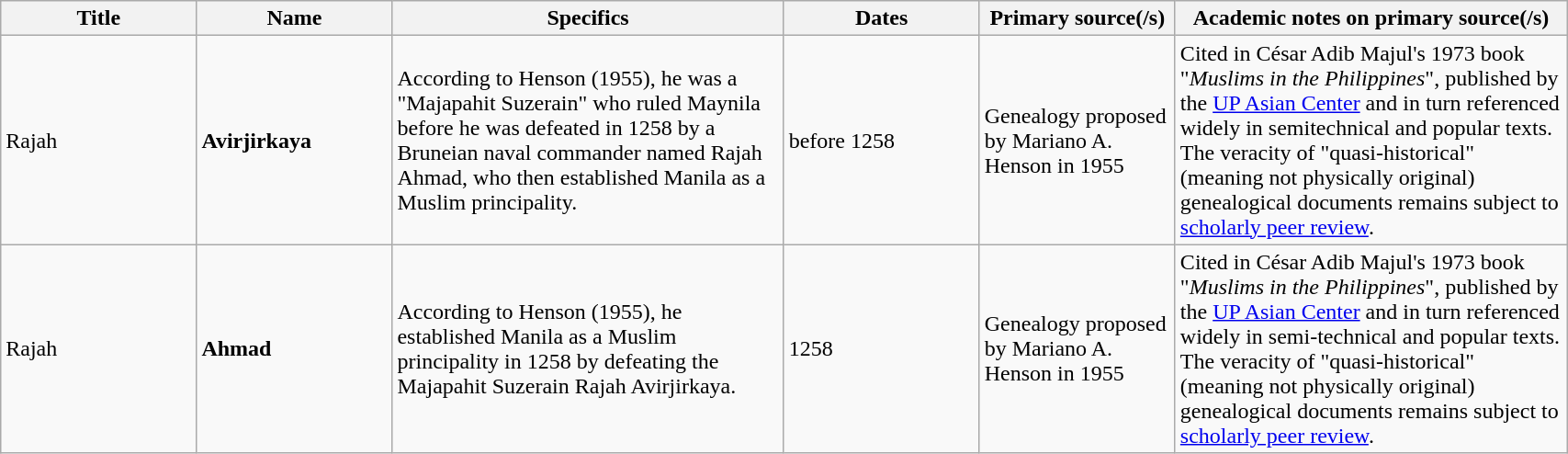<table width=90% class="wikitable">
<tr>
<th width=10%,>Title</th>
<th width=10%,>Name</th>
<th width=20%>Specifics</th>
<th width=10%>Dates</th>
<th width=10%>Primary source(/s)</th>
<th width=20%>Academic notes on primary source(/s)</th>
</tr>
<tr>
<td>Rajah</td>
<td><strong>Avirjirkaya</strong></td>
<td>According to Henson (1955), he was a "Majapahit Suzerain" who ruled Maynila before he was defeated in 1258 by a Bruneian naval commander named Rajah Ahmad, who then established Manila as a Muslim principality.</td>
<td>before 1258</td>
<td>Genealogy proposed by Mariano A. Henson in 1955</td>
<td>Cited in César Adib Majul's 1973 book "<em>Muslims in the Philippines</em>", published by the <a href='#'>UP Asian Center</a> and in turn referenced widely in semitechnical and popular texts.<br>The veracity of "quasi-historical" (meaning not physically original) genealogical documents remains subject to <a href='#'>scholarly peer review</a>.</td>
</tr>
<tr>
<td>Rajah</td>
<td><strong>Ahmad</strong></td>
<td>According to Henson (1955), he established Manila as a Muslim principality in 1258 by defeating the Majapahit Suzerain Rajah Avirjirkaya.</td>
<td> 1258</td>
<td>Genealogy proposed by Mariano A. Henson in 1955</td>
<td>Cited in César Adib Majul's 1973 book "<em>Muslims in the Philippines</em>", published by the <a href='#'>UP Asian Center</a> and in turn referenced widely in semi-technical and popular texts.<br>The veracity of "quasi-historical" (meaning not physically original) genealogical documents remains subject to <a href='#'>scholarly peer review</a>.</td>
</tr>
</table>
